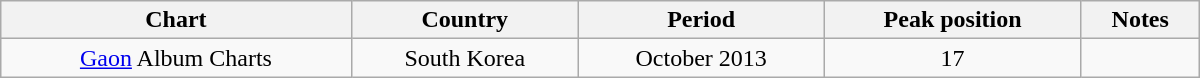<table class="wikitable" style="text-align:center; width:800px">
<tr>
<th>Chart</th>
<th>Country</th>
<th>Period</th>
<th>Peak position</th>
<th>Notes</th>
</tr>
<tr>
<td><a href='#'>Gaon</a> Album Charts</td>
<td>South Korea</td>
<td>October 2013</td>
<td>17</td>
<td></td>
</tr>
</table>
